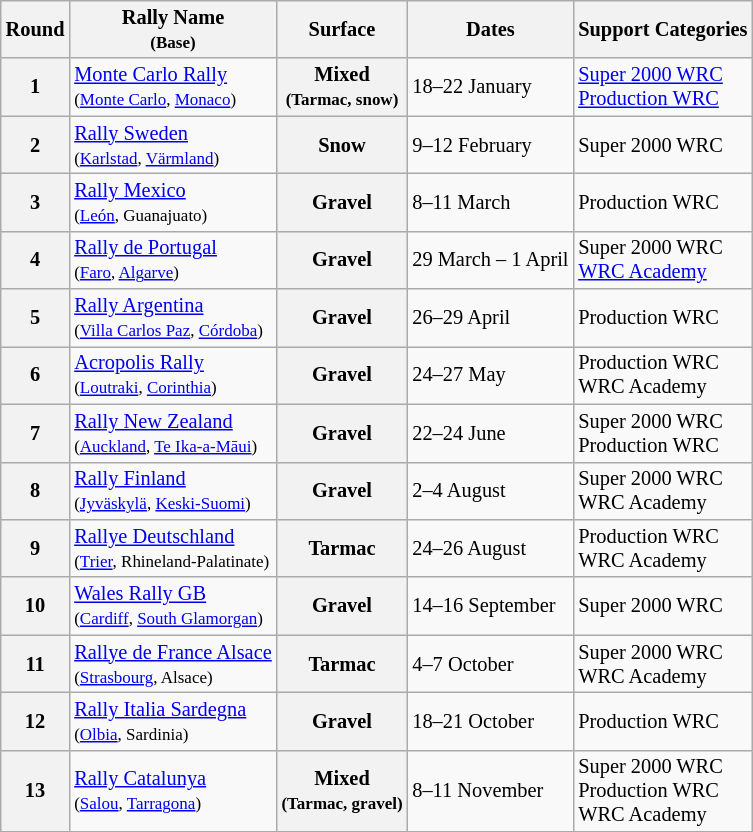<table class="wikitable" style="font-size: 85%;">
<tr>
<th>Round</th>
<th>Rally Name<br><small>(Base)</small></th>
<th>Surface</th>
<th>Dates</th>
<th>Support Categories</th>
</tr>
<tr>
<th>1</th>
<td> <a href='#'>Monte Carlo Rally</a><br> <small>(<a href='#'>Monte Carlo</a>, <a href='#'>Monaco</a>)</small></td>
<th>Mixed<br><small>(Tarmac, snow)</small></th>
<td>18–22 January</td>
<td><a href='#'>Super 2000 WRC</a><br><a href='#'>Production WRC</a></td>
</tr>
<tr>
<th>2</th>
<td> <a href='#'>Rally Sweden</a><br> <small>(<a href='#'>Karlstad</a>, <a href='#'>Värmland</a>)</small></td>
<th>Snow</th>
<td>9–12 February</td>
<td>Super 2000 WRC</td>
</tr>
<tr>
<th>3</th>
<td> <a href='#'>Rally Mexico</a><br> <small>(<a href='#'>León</a>, Guanajuato)</small></td>
<th>Gravel</th>
<td>8–11 March</td>
<td nowrap>Production WRC</td>
</tr>
<tr>
<th>4</th>
<td> <a href='#'>Rally de Portugal</a><br> <small>(<a href='#'>Faro</a>, <a href='#'>Algarve</a>)</small></td>
<th>Gravel</th>
<td>29 March – 1 April</td>
<td>Super 2000 WRC<br><a href='#'>WRC Academy</a></td>
</tr>
<tr>
<th>5</th>
<td> <a href='#'>Rally Argentina</a><br> <small>(<a href='#'>Villa Carlos Paz</a>, <a href='#'>Córdoba</a>)</small></td>
<th>Gravel</th>
<td>26–29 April</td>
<td>Production WRC</td>
</tr>
<tr>
<th>6</th>
<td> <a href='#'>Acropolis Rally</a><br> <small>(<a href='#'>Loutraki</a>, <a href='#'>Corinthia</a>)</small></td>
<th>Gravel</th>
<td>24–27 May</td>
<td>Production WRC<br>WRC Academy</td>
</tr>
<tr>
<th>7</th>
<td> <a href='#'>Rally New Zealand</a><br> <small>(<a href='#'>Auckland</a>, <a href='#'>Te Ika-a-Māui</a>)</small></td>
<th>Gravel</th>
<td>22–24 June</td>
<td>Super 2000 WRC<br>Production WRC</td>
</tr>
<tr>
<th>8</th>
<td> <a href='#'>Rally Finland</a><br> <small>(<a href='#'>Jyväskylä</a>, <a href='#'>Keski-Suomi</a>)</small></td>
<th>Gravel</th>
<td>2–4 August</td>
<td>Super 2000 WRC<br>WRC Academy</td>
</tr>
<tr>
<th>9</th>
<td> <a href='#'>Rallye Deutschland</a><br> <small>(<a href='#'>Trier</a>, Rhineland-Palatinate)</small></td>
<th>Tarmac</th>
<td>24–26 August</td>
<td>Production WRC<br>WRC Academy</td>
</tr>
<tr>
<th>10</th>
<td> <a href='#'>Wales Rally GB</a><br> <small>(<a href='#'>Cardiff</a>, <a href='#'>South Glamorgan</a>)</small></td>
<th>Gravel</th>
<td nowrap>14–16 September</td>
<td>Super 2000 WRC</td>
</tr>
<tr>
<th>11</th>
<td nowrap> <a href='#'>Rallye de France Alsace</a> <br> <small>(<a href='#'>Strasbourg</a>, Alsace)</small></td>
<th>Tarmac</th>
<td>4–7 October</td>
<td>Super 2000 WRC<br>WRC Academy</td>
</tr>
<tr>
<th>12</th>
<td> <a href='#'>Rally Italia Sardegna</a> <br> <small>(<a href='#'>Olbia</a>, Sardinia)</small></td>
<th>Gravel</th>
<td>18–21 October</td>
<td>Production WRC</td>
</tr>
<tr>
<th>13</th>
<td> <a href='#'>Rally Catalunya</a><br> <small>(<a href='#'>Salou</a>, <a href='#'>Tarragona</a>)</small></td>
<th nowrap>Mixed<br><small>(Tarmac, gravel)</small></th>
<td>8–11 November</td>
<td>Super 2000 WRC<br>Production WRC<br>WRC Academy</td>
</tr>
<tr>
</tr>
</table>
